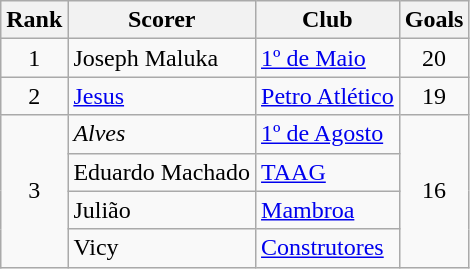<table class="wikitable" style="text-align:center">
<tr>
<th>Rank</th>
<th>Scorer</th>
<th>Club</th>
<th>Goals</th>
</tr>
<tr>
<td>1</td>
<td align="left"> Joseph Maluka</td>
<td align="left"><a href='#'>1º de Maio</a></td>
<td>20</td>
</tr>
<tr>
<td>2</td>
<td align="left"> <a href='#'>Jesus</a></td>
<td align="left"><a href='#'>Petro Atlético</a></td>
<td>19</td>
</tr>
<tr>
<td rowspan=4>3</td>
<td align="left"> <em>Alves</em></td>
<td align="left"><a href='#'>1º de Agosto</a></td>
<td rowspan=4>16</td>
</tr>
<tr>
<td align="left"> Eduardo Machado</td>
<td align="left"><a href='#'>TAAG</a></td>
</tr>
<tr>
<td align="left"> Julião</td>
<td align="left"><a href='#'>Mambroa</a></td>
</tr>
<tr>
<td align="left"> Vicy</td>
<td align="left"><a href='#'>Construtores</a></td>
</tr>
</table>
